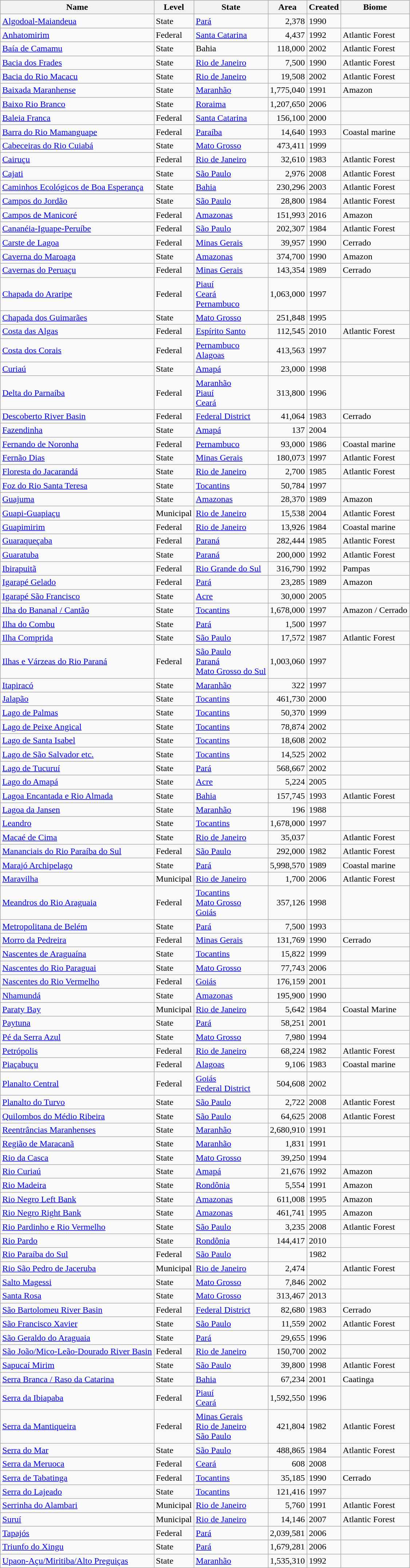<table class="wikitable sortable">
<tr>
<th>Name</th>
<th>Level</th>
<th>State</th>
<th>Area</th>
<th>Created</th>
<th>Biome</th>
</tr>
<tr>
<td><a href='#'>Algodoal-Maiandeua</a></td>
<td>State</td>
<td><a href='#'>Pará</a></td>
<td style="text-align:right;">2,378</td>
<td>1990</td>
<td></td>
</tr>
<tr>
<td><a href='#'>Anhatomirim</a></td>
<td>Federal</td>
<td><a href='#'>Santa Catarina</a></td>
<td style="text-align:right;">4,437</td>
<td>1992</td>
<td>Atlantic Forest</td>
</tr>
<tr>
<td><a href='#'>Baía de Camamu</a></td>
<td>State</td>
<td>Bahia</td>
<td style="text-align:right;">118,000</td>
<td>2002</td>
<td>Atlantic Forest</td>
</tr>
<tr>
<td><a href='#'>Bacia dos Frades</a></td>
<td>State</td>
<td><a href='#'>Rio de Janeiro</a></td>
<td style="text-align:right;">7,500</td>
<td>1990</td>
<td>Atlantic Forest</td>
</tr>
<tr>
<td><a href='#'>Bacia do Rio Macacu</a></td>
<td>State</td>
<td><a href='#'>Rio de Janeiro</a></td>
<td style="text-align:right;">19,508</td>
<td>2002</td>
<td>Atlantic Forest</td>
</tr>
<tr>
<td><a href='#'>Baixada Maranhense</a></td>
<td>State</td>
<td><a href='#'>Maranhão</a></td>
<td style="text-align:right;">1,775,040</td>
<td>1991</td>
<td>Amazon</td>
</tr>
<tr>
<td><a href='#'>Baixo Rio Branco</a></td>
<td>State</td>
<td><a href='#'>Roraima</a></td>
<td style="text-align:right;">1,207,650</td>
<td>2006</td>
<td></td>
</tr>
<tr>
<td><a href='#'>Baleia Franca</a></td>
<td>Federal</td>
<td><a href='#'>Santa Catarina</a></td>
<td style="text-align:right;">156,100</td>
<td>2000</td>
<td></td>
</tr>
<tr>
<td><a href='#'>Barra do Rio Mamanguape</a></td>
<td>Federal</td>
<td><a href='#'>Paraíba</a></td>
<td style="text-align:right;">14,640</td>
<td>1993</td>
<td>Coastal marine</td>
</tr>
<tr>
<td><a href='#'>Cabeceiras do Rio Cuiabá</a></td>
<td>State</td>
<td><a href='#'>Mato Grosso</a></td>
<td style="text-align:right;">473,411</td>
<td>1999</td>
<td></td>
</tr>
<tr>
<td><a href='#'>Cairuçu</a></td>
<td>Federal</td>
<td><a href='#'>Rio de Janeiro</a></td>
<td style="text-align:right;">32,610</td>
<td>1983</td>
<td>Atlantic Forest</td>
</tr>
<tr>
<td><a href='#'>Cajati</a></td>
<td>State</td>
<td><a href='#'>São Paulo</a></td>
<td style="text-align:right;">2,976</td>
<td>2008</td>
<td>Atlantic Forest</td>
</tr>
<tr>
<td><a href='#'>Caminhos Ecológicos de Boa Esperança</a></td>
<td>State</td>
<td><a href='#'>Bahia</a></td>
<td style="text-align:right;">230,296</td>
<td>2003</td>
<td>Atlantic Forest</td>
</tr>
<tr>
<td><a href='#'>Campos do Jordão</a></td>
<td>State</td>
<td><a href='#'>São Paulo</a></td>
<td style="text-align:right;">28,800</td>
<td>1984</td>
<td>Atlantic Forest</td>
</tr>
<tr>
<td><a href='#'>Campos de Manicoré</a></td>
<td>Federal</td>
<td><a href='#'>Amazonas</a></td>
<td style="text-align:right;">151,993</td>
<td>2016</td>
<td>Amazon</td>
</tr>
<tr>
<td><a href='#'>Cananéia-Iguape-Peruíbe</a></td>
<td>Federal</td>
<td><a href='#'>São Paulo</a></td>
<td style="text-align:right;">202,307</td>
<td>1984</td>
<td>Atlantic Forest</td>
</tr>
<tr>
<td><a href='#'>Carste de Lagoa</a></td>
<td>Federal</td>
<td><a href='#'>Minas Gerais</a></td>
<td style="text-align:right;">39,957</td>
<td>1990</td>
<td>Cerrado</td>
</tr>
<tr>
<td><a href='#'>Caverna do Maroaga</a></td>
<td>State</td>
<td><a href='#'>Amazonas</a></td>
<td style="text-align:right;">374,700</td>
<td>1990</td>
<td>Amazon</td>
</tr>
<tr>
<td><a href='#'>Cavernas do Peruaçu</a></td>
<td>Federal</td>
<td><a href='#'>Minas Gerais</a></td>
<td style="text-align:right;">143,354</td>
<td>1989</td>
<td>Cerrado</td>
</tr>
<tr>
<td><a href='#'>Chapada do Araripe</a></td>
<td>Federal</td>
<td><a href='#'>Piauí</a><br><a href='#'>Ceará</a><br><a href='#'>Pernambuco</a></td>
<td style="text-align:right;">1,063,000</td>
<td>1997</td>
<td></td>
</tr>
<tr>
<td><a href='#'>Chapada dos Guimarães</a></td>
<td>State</td>
<td><a href='#'>Mato Grosso</a></td>
<td style="text-align:right;">251,848</td>
<td>1995</td>
<td></td>
</tr>
<tr>
<td><a href='#'>Costa das Algas</a></td>
<td>Federal</td>
<td><a href='#'>Espírito Santo</a></td>
<td style="text-align:right;">112,545</td>
<td>2010</td>
<td>Atlantic Forest</td>
</tr>
<tr>
<td><a href='#'>Costa dos Corais</a></td>
<td>Federal</td>
<td><a href='#'>Pernambuco</a><br><a href='#'>Alagoas</a></td>
<td style="text-align:right;">413,563</td>
<td>1997</td>
<td></td>
</tr>
<tr>
<td><a href='#'>Curiaú</a></td>
<td>State</td>
<td><a href='#'>Amapá</a></td>
<td style="text-align:right;">23,000</td>
<td>1998</td>
<td></td>
</tr>
<tr>
<td><a href='#'>Delta do Parnaíba</a></td>
<td>Federal</td>
<td><a href='#'>Maranhão</a><br><a href='#'>Piauí</a><br><a href='#'>Ceará</a></td>
<td style="text-align:right;">313,800</td>
<td>1996</td>
<td></td>
</tr>
<tr>
<td><a href='#'>Descoberto River Basin</a></td>
<td>Federal</td>
<td><a href='#'>Federal District</a></td>
<td style="text-align:right;">41,064</td>
<td>1983</td>
<td>Cerrado</td>
</tr>
<tr>
<td><a href='#'>Fazendinha</a></td>
<td>State</td>
<td><a href='#'>Amapá</a></td>
<td style="text-align:right;">137</td>
<td>2004</td>
<td></td>
</tr>
<tr>
<td><a href='#'>Fernando de Noronha</a></td>
<td>Federal</td>
<td><a href='#'>Pernambuco</a></td>
<td style="text-align:right;">93,000</td>
<td>1986</td>
<td>Coastal marine</td>
</tr>
<tr>
<td><a href='#'>Fernão Dias</a></td>
<td>State</td>
<td><a href='#'>Minas Gerais</a></td>
<td style="text-align:right;">180,073</td>
<td>1997</td>
<td>Atlantic Forest</td>
</tr>
<tr>
<td><a href='#'>Floresta do Jacarandá</a></td>
<td>State</td>
<td><a href='#'>Rio de Janeiro</a></td>
<td style="text-align:right;">2,700</td>
<td>1985</td>
<td>Atlantic Forest</td>
</tr>
<tr>
<td><a href='#'>Foz do Rio Santa Teresa</a></td>
<td>State</td>
<td><a href='#'>Tocantins</a></td>
<td style="text-align:right;">50,784</td>
<td>1997</td>
<td></td>
</tr>
<tr>
<td><a href='#'>Guajuma</a></td>
<td>State</td>
<td><a href='#'>Amazonas</a></td>
<td style="text-align:right;">28,370</td>
<td>1989</td>
<td>Amazon</td>
</tr>
<tr>
<td><a href='#'>Guapi-Guapiaçu</a></td>
<td>Municipal</td>
<td><a href='#'>Rio de Janeiro</a></td>
<td style="text-align:right;">15,538</td>
<td>2004</td>
<td>Atlantic Forest</td>
</tr>
<tr>
<td><a href='#'>Guapimirim</a></td>
<td>Federal</td>
<td><a href='#'>Rio de Janeiro</a></td>
<td style="text-align:right;">13,926</td>
<td>1984</td>
<td>Coastal marine</td>
</tr>
<tr>
<td><a href='#'>Guaraqueçaba</a></td>
<td>Federal</td>
<td><a href='#'>Paraná</a></td>
<td style="text-align:right;">282,444</td>
<td>1985</td>
<td>Atlantic Forest</td>
</tr>
<tr>
<td><a href='#'>Guaratuba</a></td>
<td>State</td>
<td><a href='#'>Paraná</a></td>
<td style="text-align:right;">200,000</td>
<td>1992</td>
<td>Atlantic Forest</td>
</tr>
<tr>
<td><a href='#'>Ibirapuitã</a></td>
<td>Federal</td>
<td><a href='#'>Rio Grande do Sul</a></td>
<td style="text-align:right;">316,790</td>
<td>1992</td>
<td>Pampas</td>
</tr>
<tr>
<td><a href='#'>Igarapé Gelado</a></td>
<td>Federal</td>
<td><a href='#'>Pará</a></td>
<td style="text-align:right;">23,285</td>
<td>1989</td>
<td>Amazon</td>
</tr>
<tr>
<td><a href='#'>Igarapé São Francisco</a></td>
<td>State</td>
<td><a href='#'>Acre</a></td>
<td style="text-align:right;">30,000</td>
<td>2005</td>
<td></td>
</tr>
<tr>
<td><a href='#'>Ilha do Bananal / Cantão</a></td>
<td>State</td>
<td><a href='#'>Tocantins</a></td>
<td style="text-align:right;">1,678,000</td>
<td>1997</td>
<td>Amazon / Cerrado</td>
</tr>
<tr>
<td><a href='#'>Ilha do Combu</a></td>
<td>State</td>
<td><a href='#'>Pará</a></td>
<td style="text-align:right;">1,500</td>
<td>1997</td>
<td></td>
</tr>
<tr>
<td><a href='#'>Ilha Comprida</a></td>
<td>State</td>
<td><a href='#'>São Paulo</a></td>
<td style="text-align:right;">17,572</td>
<td>1987</td>
<td>Atlantic Forest</td>
</tr>
<tr>
<td><a href='#'>Ilhas e Várzeas do Rio Paraná</a></td>
<td>Federal</td>
<td><a href='#'>São Paulo</a><br><a href='#'>Paraná</a><br><a href='#'>Mato Grosso do Sul</a></td>
<td style="text-align:right;">1,003,060</td>
<td>1997</td>
<td></td>
</tr>
<tr>
<td><a href='#'>Itapiracó</a></td>
<td>State</td>
<td><a href='#'>Maranhão</a></td>
<td style="text-align:right;">322</td>
<td>1997</td>
<td></td>
</tr>
<tr>
<td><a href='#'>Jalapão</a></td>
<td>State</td>
<td><a href='#'>Tocantins</a></td>
<td style="text-align:right;">461,730</td>
<td>2000</td>
<td></td>
</tr>
<tr>
<td><a href='#'>Lago de Palmas</a></td>
<td>State</td>
<td><a href='#'>Tocantins</a></td>
<td style="text-align:right;">50,370</td>
<td>1999</td>
<td></td>
</tr>
<tr>
<td><a href='#'>Lago de Peixe Angical</a></td>
<td>State</td>
<td><a href='#'>Tocantins</a></td>
<td style="text-align:right;">78,874</td>
<td>2002</td>
<td></td>
</tr>
<tr>
<td><a href='#'>Lago de Santa Isabel</a></td>
<td>State</td>
<td><a href='#'>Tocantins</a></td>
<td style="text-align:right;">18,608</td>
<td>2002</td>
<td></td>
</tr>
<tr>
<td><a href='#'>Lago de São Salvador etc.</a></td>
<td>State</td>
<td><a href='#'>Tocantins</a></td>
<td style="text-align:right;">14,525</td>
<td>2002</td>
<td></td>
</tr>
<tr>
<td><a href='#'>Lago de Tucuruí</a></td>
<td>State</td>
<td><a href='#'>Pará</a></td>
<td style="text-align:right;">568,667</td>
<td>2002</td>
<td></td>
</tr>
<tr>
<td><a href='#'>Lago do Amapá</a></td>
<td>State</td>
<td><a href='#'>Acre</a></td>
<td style="text-align:right;">5,224</td>
<td>2005</td>
<td></td>
</tr>
<tr>
<td><a href='#'>Lagoa Encantada e Rio Almada</a></td>
<td>State</td>
<td><a href='#'>Bahia</a></td>
<td style="text-align:right;">157,745</td>
<td>1993</td>
<td>Atlantic Forest</td>
</tr>
<tr>
<td><a href='#'>Lagoa da Jansen</a></td>
<td>State</td>
<td><a href='#'>Maranhão</a></td>
<td style="text-align:right;">196</td>
<td>1988</td>
<td></td>
</tr>
<tr>
<td><a href='#'>Leandro</a></td>
<td>State</td>
<td><a href='#'>Tocantins</a></td>
<td style="text-align:right;">1,678,000</td>
<td>1997</td>
<td></td>
</tr>
<tr>
<td><a href='#'>Macaé de Cima</a></td>
<td>State</td>
<td><a href='#'>Rio de Janeiro</a></td>
<td style="text-align:right;">35,037</td>
<td></td>
<td>Atlantic Forest</td>
</tr>
<tr>
<td><a href='#'>Mananciais do Rio Paraíba do Sul</a></td>
<td>Federal</td>
<td><a href='#'>São Paulo</a></td>
<td style="text-align:right;">292,000</td>
<td>1982</td>
<td>Atlantic Forest</td>
</tr>
<tr>
<td><a href='#'>Marajó Archipelago</a></td>
<td>State</td>
<td><a href='#'>Pará</a></td>
<td style="text-align:right;">5,998,570</td>
<td>1989</td>
<td>Coastal marine</td>
</tr>
<tr>
<td><a href='#'>Maravilha</a></td>
<td>Municipal</td>
<td><a href='#'>Rio de Janeiro</a></td>
<td style="text-align:right;">1,700</td>
<td>2006</td>
<td>Atlantic Forest</td>
</tr>
<tr>
<td><a href='#'>Meandros do Rio Araguaia</a></td>
<td>Federal</td>
<td><a href='#'>Tocantins</a><br><a href='#'>Mato Grosso</a><br><a href='#'>Goiás</a></td>
<td style="text-align:right;">357,126</td>
<td>1998</td>
<td></td>
</tr>
<tr>
<td><a href='#'>Metropolitana de Belém</a></td>
<td>State</td>
<td><a href='#'>Pará</a></td>
<td style="text-align:right;">7,500</td>
<td>1993</td>
<td></td>
</tr>
<tr>
<td><a href='#'>Morro da Pedreira</a></td>
<td>Federal</td>
<td><a href='#'>Minas Gerais</a></td>
<td style="text-align:right;">131,769</td>
<td>1990</td>
<td>Cerrado</td>
</tr>
<tr>
<td><a href='#'>Nascentes de Araguaína</a></td>
<td>State</td>
<td><a href='#'>Tocantins</a></td>
<td style="text-align:right;">15,822</td>
<td>1999</td>
<td></td>
</tr>
<tr>
<td><a href='#'>Nascentes do Rio Paraguai</a></td>
<td>State</td>
<td><a href='#'>Mato Grosso</a></td>
<td style="text-align:right;">77,743</td>
<td>2006</td>
<td></td>
</tr>
<tr>
<td><a href='#'>Nascentes do Rio Vermelho</a></td>
<td>Federal</td>
<td><a href='#'>Goiás</a></td>
<td style="text-align:right;">176,159</td>
<td>2001</td>
<td></td>
</tr>
<tr>
<td><a href='#'>Nhamundá</a></td>
<td>State</td>
<td><a href='#'>Amazonas</a></td>
<td style="text-align:right;">195,900</td>
<td>1990</td>
<td></td>
</tr>
<tr>
<td><a href='#'>Paraty Bay</a></td>
<td>Municipal</td>
<td><a href='#'>Rio de Janeiro</a></td>
<td style="text-align:right;">5,642</td>
<td>1984</td>
<td>Coastal Marine</td>
</tr>
<tr>
<td><a href='#'>Paytuna</a></td>
<td>State</td>
<td><a href='#'>Pará</a></td>
<td style="text-align:right;">58,251</td>
<td>2001</td>
<td></td>
</tr>
<tr>
<td><a href='#'>Pé da Serra Azul</a></td>
<td>State</td>
<td><a href='#'>Mato Grosso</a></td>
<td style="text-align:right;">7,980</td>
<td>1994</td>
<td></td>
</tr>
<tr>
<td><a href='#'>Petrópolis</a></td>
<td>Federal</td>
<td><a href='#'>Rio de Janeiro</a></td>
<td style="text-align:right;">68,224</td>
<td>1982</td>
<td>Atlantic Forest</td>
</tr>
<tr>
<td><a href='#'>Piaçabuçu</a></td>
<td>Federal</td>
<td><a href='#'>Alagoas</a></td>
<td style="text-align:right;">9,106</td>
<td>1983</td>
<td>Coastal marine</td>
</tr>
<tr>
<td><a href='#'>Planalto Central</a></td>
<td>Federal</td>
<td><a href='#'>Goiás</a><br><a href='#'>Federal District</a></td>
<td style="text-align:right;">504,608</td>
<td>2002</td>
<td></td>
</tr>
<tr>
<td><a href='#'>Planalto do Turvo</a></td>
<td>State</td>
<td><a href='#'>São Paulo</a></td>
<td style="text-align:right;">2,722</td>
<td>2008</td>
<td>Atlantic Forest</td>
</tr>
<tr>
<td><a href='#'>Quilombos do Médio Ribeira</a></td>
<td>State</td>
<td><a href='#'>São Paulo</a></td>
<td style="text-align:right;">64,625</td>
<td>2008</td>
<td>Atlantic Forest</td>
</tr>
<tr>
<td><a href='#'>Reentrâncias Maranhenses</a></td>
<td>State</td>
<td><a href='#'>Maranhão</a></td>
<td style="text-align:right;">2,680,910</td>
<td>1991</td>
<td></td>
</tr>
<tr>
<td><a href='#'>Região de Maracanã</a></td>
<td>State</td>
<td><a href='#'>Maranhão</a></td>
<td style="text-align:right;">1,831</td>
<td>1991</td>
<td></td>
</tr>
<tr>
<td><a href='#'>Rio da Casca</a></td>
<td>State</td>
<td><a href='#'>Mato Grosso</a></td>
<td style="text-align:right;">39,250</td>
<td>1994</td>
<td></td>
</tr>
<tr>
<td><a href='#'>Rio Curiaú</a></td>
<td>State</td>
<td><a href='#'>Amapá</a></td>
<td style="text-align:right;">21,676</td>
<td>1992</td>
<td>Amazon</td>
</tr>
<tr>
<td><a href='#'>Rio Madeira</a></td>
<td>State</td>
<td><a href='#'>Rondônia</a></td>
<td style="text-align:right;">5,554</td>
<td>1991</td>
<td>Amazon</td>
</tr>
<tr>
<td><a href='#'>Rio Negro Left Bank</a></td>
<td>State</td>
<td><a href='#'>Amazonas</a></td>
<td style="text-align:right;">611,008</td>
<td>1995</td>
<td>Amazon</td>
</tr>
<tr>
<td><a href='#'>Rio Negro Right Bank</a></td>
<td>State</td>
<td><a href='#'>Amazonas</a></td>
<td style="text-align:right;">461,741</td>
<td>1995</td>
<td>Amazon</td>
</tr>
<tr>
<td><a href='#'>Rio Pardinho e Rio Vermelho</a></td>
<td>State</td>
<td><a href='#'>São Paulo</a></td>
<td style="text-align:right;">3,235</td>
<td>2008</td>
<td>Atlantic Forest</td>
</tr>
<tr>
<td><a href='#'>Rio Pardo</a></td>
<td>State</td>
<td><a href='#'>Rondônia</a></td>
<td style="text-align:right;">144,417</td>
<td>2010</td>
<td></td>
</tr>
<tr>
<td><a href='#'>Rio Paraíba do Sul</a></td>
<td>Federal</td>
<td><a href='#'>São Paulo</a></td>
<td style="text-align:right;"></td>
<td>1982</td>
<td></td>
</tr>
<tr>
<td><a href='#'>Rio São Pedro de Jaceruba</a></td>
<td>Municipal</td>
<td><a href='#'>Rio de Janeiro</a></td>
<td style="text-align:right;">2,474</td>
<td></td>
<td>Atlantic Forest</td>
</tr>
<tr>
<td><a href='#'>Salto Magessi</a></td>
<td>State</td>
<td><a href='#'>Mato Grosso</a></td>
<td style="text-align:right;">7,846</td>
<td>2002</td>
<td></td>
</tr>
<tr>
<td><a href='#'>Santa Rosa</a></td>
<td>State</td>
<td><a href='#'>Mato Grosso</a></td>
<td style="text-align:right;">313,467</td>
<td>2013</td>
<td></td>
</tr>
<tr>
<td><a href='#'>São Bartolomeu River Basin</a></td>
<td>Federal</td>
<td><a href='#'>Federal District</a></td>
<td style="text-align:right;">82,680</td>
<td>1983</td>
<td>Cerrado</td>
</tr>
<tr>
<td><a href='#'>São Francisco Xavier</a></td>
<td>State</td>
<td><a href='#'>São Paulo</a></td>
<td style="text-align:right;">11,559</td>
<td>2002</td>
<td>Atlantic Forest</td>
</tr>
<tr>
<td><a href='#'>São Geraldo do Araguaia</a></td>
<td>State</td>
<td><a href='#'>Pará</a></td>
<td style="text-align:right;">29,655</td>
<td>1996</td>
<td></td>
</tr>
<tr>
<td><a href='#'>São João/Mico-Leão-Dourado River Basin</a></td>
<td>Federal</td>
<td><a href='#'>Rio de Janeiro</a></td>
<td style="text-align:right;">150,700</td>
<td>2002</td>
<td></td>
</tr>
<tr>
<td><a href='#'>Sapucaí Mirim</a></td>
<td>State</td>
<td><a href='#'>São Paulo</a></td>
<td style="text-align:right;">39,800</td>
<td>1998</td>
<td>Atlantic Forest</td>
</tr>
<tr>
<td><a href='#'>Serra Branca / Raso da Catarina</a></td>
<td>State</td>
<td><a href='#'>Bahia</a></td>
<td style="text-align:right;">67,234</td>
<td>2001</td>
<td>Caatinga</td>
</tr>
<tr>
<td><a href='#'>Serra da Ibiapaba</a></td>
<td>Federal</td>
<td><a href='#'>Piauí</a><br><a href='#'>Ceará</a></td>
<td style="text-align:right;">1,592,550</td>
<td>1996</td>
<td></td>
</tr>
<tr>
<td><a href='#'>Serra da Mantiqueira</a></td>
<td>Federal</td>
<td><a href='#'>Minas Gerais</a><br><a href='#'>Rio de Janeiro</a><br><a href='#'>São Paulo</a></td>
<td style="text-align:right;">421,804</td>
<td>1982</td>
<td>Atlantic Forest</td>
</tr>
<tr>
<td><a href='#'>Serra do Mar</a></td>
<td>State</td>
<td><a href='#'>São Paulo</a></td>
<td style="text-align:right;">488,865</td>
<td>1984</td>
<td>Atlantic Forest</td>
</tr>
<tr>
<td><a href='#'>Serra da Meruoca</a></td>
<td>Federal</td>
<td><a href='#'>Ceará</a></td>
<td style="text-align:right;">608</td>
<td>2008</td>
<td></td>
</tr>
<tr>
<td><a href='#'>Serra de Tabatinga</a></td>
<td>Federal</td>
<td><a href='#'>Tocantins</a></td>
<td style="text-align:right;">35,185</td>
<td>1990</td>
<td>Cerrado</td>
</tr>
<tr>
<td><a href='#'>Serra do Lajeado</a></td>
<td>State</td>
<td><a href='#'>Tocantins</a></td>
<td style="text-align:right;">121,416</td>
<td>1997</td>
<td></td>
</tr>
<tr>
<td><a href='#'>Serrinha do Alambari</a></td>
<td>Municipal</td>
<td><a href='#'>Rio de Janeiro</a></td>
<td style="text-align:right;">5,760</td>
<td>1991</td>
<td>Atlantic Forest</td>
</tr>
<tr>
<td><a href='#'>Suruí</a></td>
<td>Municipal</td>
<td><a href='#'>Rio de Janeiro</a></td>
<td style="text-align:right;">14,146</td>
<td>2007</td>
<td>Atlantic Forest</td>
</tr>
<tr>
<td><a href='#'>Tapajós</a></td>
<td>Federal</td>
<td><a href='#'>Pará</a></td>
<td style="text-align:right;">2,039,581</td>
<td>2006</td>
<td></td>
</tr>
<tr>
<td><a href='#'>Triunfo do Xingu</a></td>
<td>State</td>
<td><a href='#'>Pará</a></td>
<td style="text-align:right;">1,679,281</td>
<td>2006</td>
<td></td>
</tr>
<tr>
<td><a href='#'>Upaon-Açu/Miritiba/Alto Preguiças</a></td>
<td>State</td>
<td><a href='#'>Maranhão</a></td>
<td style="text-align:right;">1,535,310</td>
<td>1992</td>
<td></td>
</tr>
</table>
